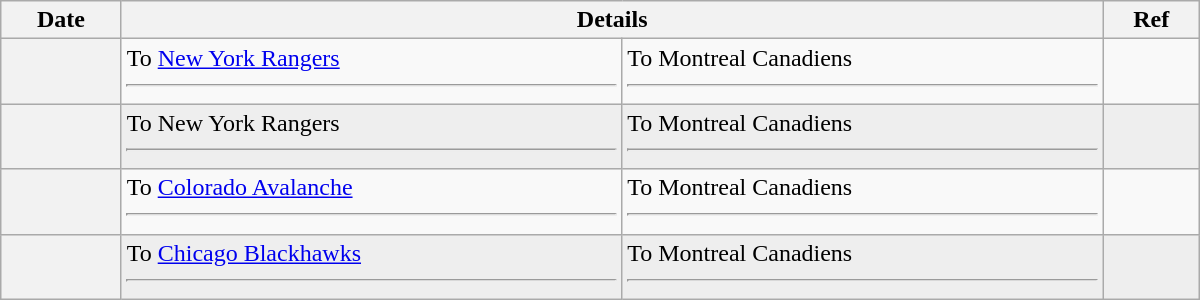<table class="wikitable plainrowheaders" style="width: 50em;">
<tr>
<th scope="col">Date</th>
<th scope="col" colspan="2">Details</th>
<th scope="col">Ref</th>
</tr>
<tr>
<th scope="row"></th>
<td valign="top">To <a href='#'>New York Rangers</a> <hr></td>
<td valign="top">To Montreal Canadiens <hr></td>
<td></td>
</tr>
<tr bgcolor="#eeeeee">
<th scope="row"></th>
<td valign="top">To New York Rangers <hr></td>
<td valign="top">To Montreal Canadiens <hr></td>
<td></td>
</tr>
<tr>
<th scope="row"></th>
<td valign="top">To <a href='#'>Colorado Avalanche</a> <hr></td>
<td valign="top">To Montreal Canadiens <hr></td>
<td></td>
</tr>
<tr bgcolor="#eeeeee">
<th scope="row"></th>
<td valign="top">To <a href='#'>Chicago Blackhawks</a> <hr></td>
<td valign="top">To Montreal Canadiens <hr></td>
<td></td>
</tr>
</table>
